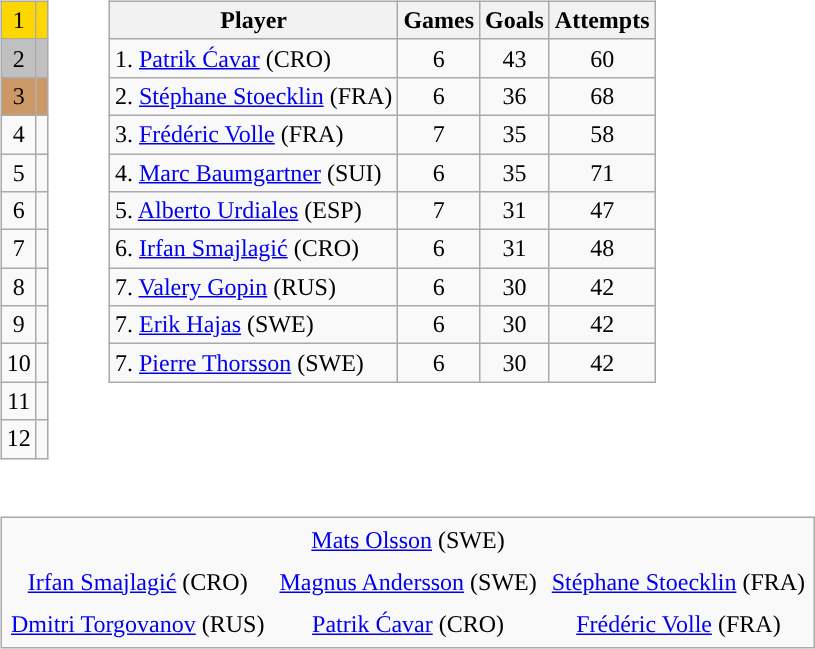<table>
<tr>
<td style="vertical-align:top;padding-right:0.5em;"><br><table class="wikitable" style="float:left;">
<tr bgcolor="gold">
<td align="center">1</td>
<td></td>
</tr>
<tr bgcolor="silver">
<td align="center">2</td>
<td></td>
</tr>
<tr bgcolor="#cc9966">
<td align="center">3</td>
<td></td>
</tr>
<tr>
<td align="center">4</td>
<td></td>
</tr>
<tr>
<td align="center">5</td>
<td></td>
</tr>
<tr>
<td align="center">6</td>
<td></td>
</tr>
<tr>
<td align="center">7</td>
<td></td>
</tr>
<tr>
<td align="center">8</td>
<td></td>
</tr>
<tr>
<td align="center">9</td>
<td></td>
</tr>
<tr>
<td align="center">10</td>
<td></td>
</tr>
<tr>
<td align="center">11</td>
<td></td>
</tr>
<tr>
<td align="center">12</td>
<td></td>
</tr>
</table>
</td>
<td style="vertical-align:top;"><br><table class="wikitable" style="text-align:center;">
<tr>
<th>Player</th>
<th>Games</th>
<th>Goals</th>
<th>Attempts</th>
</tr>
<tr>
<td style="text-align:left;">1. <a href='#'>Patrik Ćavar</a> (CRO)</td>
<td>6</td>
<td>43</td>
<td>60</td>
</tr>
<tr>
<td style="text-align:left;">2. <a href='#'>Stéphane Stoecklin</a> (FRA)</td>
<td>6</td>
<td>36</td>
<td>68</td>
</tr>
<tr>
<td style="text-align:left;">3. <a href='#'>Frédéric Volle</a> (FRA)</td>
<td>7</td>
<td>35</td>
<td>58</td>
</tr>
<tr>
<td style="text-align:left;">4. <a href='#'>Marc Baumgartner</a> (SUI)</td>
<td>6</td>
<td>35</td>
<td>71</td>
</tr>
<tr>
<td style="text-align:left;">5. <a href='#'>Alberto Urdiales</a> (ESP)</td>
<td>7</td>
<td>31</td>
<td>47</td>
</tr>
<tr>
<td style="text-align:left;">6. <a href='#'>Irfan Smajlagić</a> (CRO)</td>
<td>6</td>
<td>31</td>
<td>48</td>
</tr>
<tr>
<td style="text-align:left;">7. <a href='#'>Valery Gopin</a> (RUS)</td>
<td>6</td>
<td>30</td>
<td>42</td>
</tr>
<tr>
<td style="text-align:left;">7. <a href='#'>Erik Hajas</a> (SWE)</td>
<td>6</td>
<td>30</td>
<td>42</td>
</tr>
<tr>
<td style="text-align:left;">7. <a href='#'>Pierre Thorsson</a> (SWE)</td>
<td>6</td>
<td>30</td>
<td>42</td>
</tr>
</table>
</td>
</tr>
<tr>
<td colspan="2" style="vertical-align:top;"><br><table style="text-align:center;background-color:#f9f9f9;border:1px solid #aaaaaa;width:100%;">
<tr>
<td style="padding:0.25em;" colspan="3"><a href='#'>Mats Olsson</a> (SWE)</td>
</tr>
<tr>
<td style="padding:0.25em;"><a href='#'>Irfan Smajlagić</a> (CRO)</td>
<td style="padding:0.25em;"><a href='#'>Magnus Andersson</a> (SWE)</td>
<td style="padding:0.25em;"><a href='#'>Stéphane Stoecklin</a> (FRA)</td>
</tr>
<tr>
<td style="padding:0.25em;"><a href='#'>Dmitri Torgovanov</a> (RUS)</td>
<td style="padding:0.25em;"><a href='#'>Patrik Ćavar</a> (CRO)</td>
<td style="padding:0.25em;"><a href='#'>Frédéric Volle</a> (FRA)</td>
</tr>
</table>
</td>
</tr>
</table>
